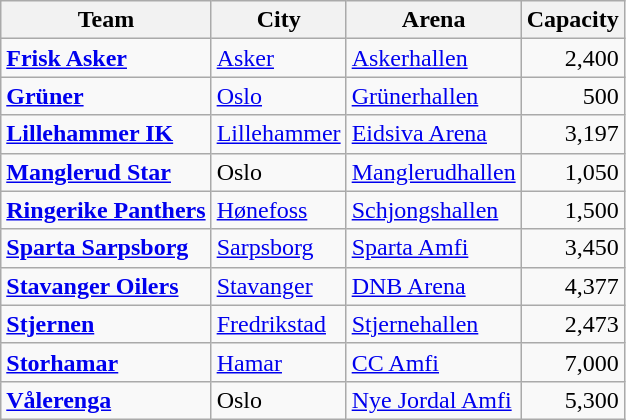<table class="wikitable sortable">
<tr>
<th>Team</th>
<th>City</th>
<th>Arena</th>
<th>Capacity</th>
</tr>
<tr>
<td><strong><a href='#'>Frisk Asker</a></strong></td>
<td><a href='#'>Asker</a></td>
<td><a href='#'>Askerhallen</a></td>
<td align="right">2,400</td>
</tr>
<tr>
<td><strong><a href='#'>Grüner</a></strong></td>
<td><a href='#'>Oslo</a></td>
<td><a href='#'>Grünerhallen</a></td>
<td align="right">500</td>
</tr>
<tr>
<td><strong><a href='#'>Lillehammer IK</a></strong></td>
<td><a href='#'>Lillehammer</a></td>
<td><a href='#'>Eidsiva Arena</a></td>
<td align="right">3,197</td>
</tr>
<tr>
<td><strong><a href='#'>Manglerud Star</a></strong></td>
<td>Oslo</td>
<td><a href='#'>Manglerudhallen</a></td>
<td align="right">1,050</td>
</tr>
<tr>
<td><strong><a href='#'>Ringerike Panthers</a></strong></td>
<td><a href='#'>Hønefoss</a></td>
<td><a href='#'>Schjongshallen</a></td>
<td align="right">1,500</td>
</tr>
<tr>
<td><strong><a href='#'>Sparta Sarpsborg</a></strong></td>
<td><a href='#'>Sarpsborg</a></td>
<td><a href='#'>Sparta Amfi</a></td>
<td align="right">3,450</td>
</tr>
<tr>
<td><strong><a href='#'>Stavanger Oilers</a></strong></td>
<td><a href='#'>Stavanger</a></td>
<td><a href='#'>DNB Arena</a></td>
<td align="right">4,377</td>
</tr>
<tr>
<td><strong><a href='#'>Stjernen</a></strong></td>
<td><a href='#'>Fredrikstad</a></td>
<td><a href='#'>Stjernehallen</a></td>
<td align="right">2,473</td>
</tr>
<tr>
<td><strong><a href='#'>Storhamar</a></strong></td>
<td><a href='#'>Hamar</a></td>
<td><a href='#'>CC Amfi</a></td>
<td align="right">7,000</td>
</tr>
<tr>
<td><strong><a href='#'>Vålerenga</a></strong></td>
<td>Oslo</td>
<td><a href='#'>Nye Jordal Amfi</a></td>
<td align="right">5,300</td>
</tr>
</table>
